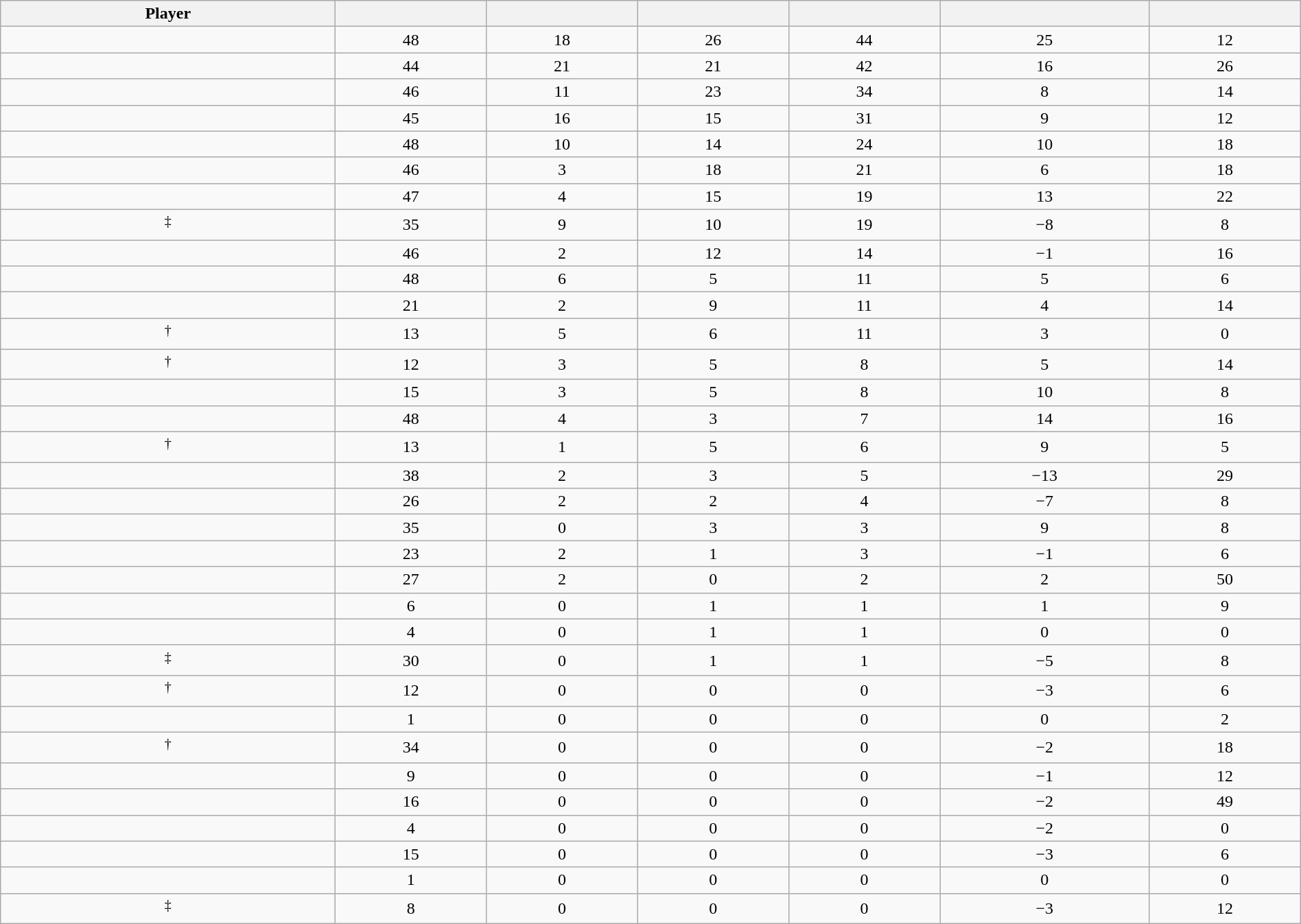<table class="wikitable sortable" style="width:100%;">
<tr align=center>
<th>Player</th>
<th></th>
<th></th>
<th></th>
<th></th>
<th data-sort-type="number"></th>
<th></th>
</tr>
<tr align=center>
<td></td>
<td>48</td>
<td>18</td>
<td>26</td>
<td>44</td>
<td>25</td>
<td>12</td>
</tr>
<tr align=center>
<td></td>
<td>44</td>
<td>21</td>
<td>21</td>
<td>42</td>
<td>16</td>
<td>26</td>
</tr>
<tr align=center>
<td></td>
<td>46</td>
<td>11</td>
<td>23</td>
<td>34</td>
<td>8</td>
<td>14</td>
</tr>
<tr align=center>
<td></td>
<td>45</td>
<td>16</td>
<td>15</td>
<td>31</td>
<td>9</td>
<td>12</td>
</tr>
<tr align=center>
<td></td>
<td>48</td>
<td>10</td>
<td>14</td>
<td>24</td>
<td>10</td>
<td>18</td>
</tr>
<tr align=center>
<td></td>
<td>46</td>
<td>3</td>
<td>18</td>
<td>21</td>
<td>6</td>
<td>18</td>
</tr>
<tr align=center>
<td></td>
<td>47</td>
<td>4</td>
<td>15</td>
<td>19</td>
<td>13</td>
<td>22</td>
</tr>
<tr align=center>
<td><sup>‡</sup></td>
<td>35</td>
<td>9</td>
<td>10</td>
<td>19</td>
<td>−8</td>
<td>8</td>
</tr>
<tr align=center>
<td></td>
<td>46</td>
<td>2</td>
<td>12</td>
<td>14</td>
<td>−1</td>
<td>16</td>
</tr>
<tr align=center>
<td></td>
<td>48</td>
<td>6</td>
<td>5</td>
<td>11</td>
<td>5</td>
<td>6</td>
</tr>
<tr align=center>
<td></td>
<td>21</td>
<td>2</td>
<td>9</td>
<td>11</td>
<td>4</td>
<td>14</td>
</tr>
<tr align=center>
<td><sup>†</sup></td>
<td>13</td>
<td>5</td>
<td>6</td>
<td>11</td>
<td>3</td>
<td>0</td>
</tr>
<tr align=center>
<td><sup>†</sup></td>
<td>12</td>
<td>3</td>
<td>5</td>
<td>8</td>
<td>5</td>
<td>14</td>
</tr>
<tr align=center>
<td></td>
<td>15</td>
<td>3</td>
<td>5</td>
<td>8</td>
<td>10</td>
<td>8</td>
</tr>
<tr align=center>
<td></td>
<td>48</td>
<td>4</td>
<td>3</td>
<td>7</td>
<td>14</td>
<td>16</td>
</tr>
<tr align=center>
<td><sup>†</sup></td>
<td>13</td>
<td>1</td>
<td>5</td>
<td>6</td>
<td>9</td>
<td>5</td>
</tr>
<tr align=center>
<td></td>
<td>38</td>
<td>2</td>
<td>3</td>
<td>5</td>
<td>−13</td>
<td>29</td>
</tr>
<tr align=center>
<td></td>
<td>26</td>
<td>2</td>
<td>2</td>
<td>4</td>
<td>−7</td>
<td>8</td>
</tr>
<tr align=center>
<td></td>
<td>35</td>
<td>0</td>
<td>3</td>
<td>3</td>
<td>9</td>
<td>8</td>
</tr>
<tr align=center>
<td></td>
<td>23</td>
<td>2</td>
<td>1</td>
<td>3</td>
<td>−1</td>
<td>6</td>
</tr>
<tr align=center>
<td></td>
<td>27</td>
<td>2</td>
<td>0</td>
<td>2</td>
<td>2</td>
<td>50</td>
</tr>
<tr align=center>
<td></td>
<td>6</td>
<td>0</td>
<td>1</td>
<td>1</td>
<td>1</td>
<td>9</td>
</tr>
<tr align=center>
<td></td>
<td>4</td>
<td>0</td>
<td>1</td>
<td>1</td>
<td>0</td>
<td>0</td>
</tr>
<tr align=center>
<td><sup>‡</sup></td>
<td>30</td>
<td>0</td>
<td>1</td>
<td>1</td>
<td>−5</td>
<td>8</td>
</tr>
<tr align=center>
<td><sup>†</sup></td>
<td>12</td>
<td>0</td>
<td>0</td>
<td>0</td>
<td>−3</td>
<td>6</td>
</tr>
<tr align=center>
<td></td>
<td>1</td>
<td>0</td>
<td>0</td>
<td>0</td>
<td>0</td>
<td>2</td>
</tr>
<tr align=center>
<td><sup>†</sup></td>
<td>34</td>
<td>0</td>
<td>0</td>
<td>0</td>
<td>−2</td>
<td>18</td>
</tr>
<tr align=center>
<td></td>
<td>9</td>
<td>0</td>
<td>0</td>
<td>0</td>
<td>−1</td>
<td>12</td>
</tr>
<tr align=center>
<td></td>
<td>16</td>
<td>0</td>
<td>0</td>
<td>0</td>
<td>−2</td>
<td>49</td>
</tr>
<tr align=center>
<td></td>
<td>4</td>
<td>0</td>
<td>0</td>
<td>0</td>
<td>−2</td>
<td>0</td>
</tr>
<tr align=center>
<td></td>
<td>15</td>
<td>0</td>
<td>0</td>
<td>0</td>
<td>−3</td>
<td>6</td>
</tr>
<tr align=center>
<td></td>
<td>1</td>
<td>0</td>
<td>0</td>
<td>0</td>
<td>0</td>
<td>0</td>
</tr>
<tr align=center>
<td><sup>‡</sup></td>
<td>8</td>
<td>0</td>
<td>0</td>
<td>0</td>
<td>−3</td>
<td>12</td>
</tr>
</table>
